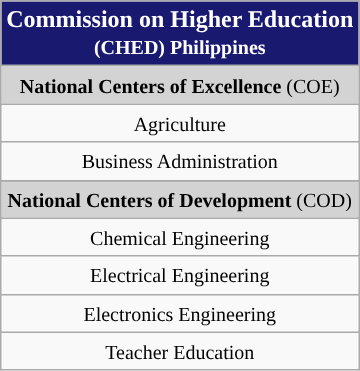<table class="wikitable floatright">
<tr style="color:white; background:#191970; text-align:center;">
<td><strong>Commission on Higher Education <br> <small>(CHED) Philippines</small></strong></td>
</tr>
<tr style="color:black; background:#D3D3D3; text-align:center;">
<td><small> <strong>National Centers of Excellence</strong> (COE) </small></td>
</tr>
<tr>
<td style="text-align:center;"><small> Agriculture </small></td>
</tr>
<tr>
<td style="text-align:center;"><small> Business Administration </small></td>
</tr>
<tr>
</tr>
<tr style="color:black; background:#D3D3D3; text-align:center;">
<td><small> <strong>National Centers of Development</strong> (COD)</small></td>
</tr>
<tr>
<td style="text-align:center;"><small> Chemical Engineering </small></td>
</tr>
<tr>
<td style="text-align:center;"><small> Electrical Engineering </small></td>
</tr>
<tr>
<td style="text-align:center;"><small> Electronics Engineering </small></td>
</tr>
<tr>
<td style="text-align:center;"><small> Teacher Education </small></td>
</tr>
</table>
